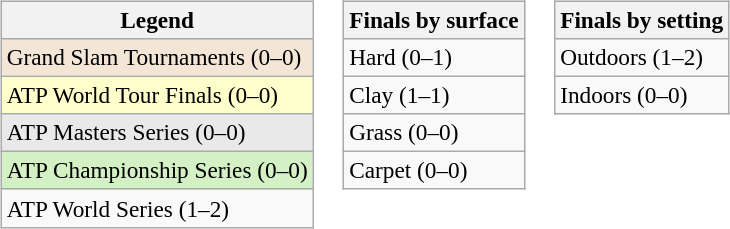<table>
<tr valign=top>
<td><br><table class=wikitable style=font-size:97%>
<tr>
<th>Legend</th>
</tr>
<tr style="background:#f3e6d7;">
<td>Grand Slam Tournaments (0–0)</td>
</tr>
<tr style="background:#ffc;">
<td>ATP World Tour Finals (0–0)</td>
</tr>
<tr style="background:#e9e9e9;">
<td>ATP Masters Series (0–0)</td>
</tr>
<tr style="background:#d4f1c5;">
<td>ATP Championship Series (0–0)</td>
</tr>
<tr>
<td>ATP World Series (1–2)</td>
</tr>
</table>
</td>
<td><br><table class=wikitable style=font-size:97%>
<tr>
<th>Finals by surface</th>
</tr>
<tr>
<td>Hard (0–1)</td>
</tr>
<tr>
<td>Clay (1–1)</td>
</tr>
<tr>
<td>Grass (0–0)</td>
</tr>
<tr>
<td>Carpet (0–0)</td>
</tr>
</table>
</td>
<td><br><table class=wikitable style=font-size:97%>
<tr>
<th>Finals by setting</th>
</tr>
<tr>
<td>Outdoors (1–2)</td>
</tr>
<tr>
<td>Indoors (0–0)</td>
</tr>
</table>
</td>
</tr>
</table>
